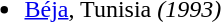<table>
<tr>
<td valign="top"><br><ul><li> <a href='#'>Béja</a>, Tunisia <em>(1993)</em></li></ul></td>
</tr>
</table>
